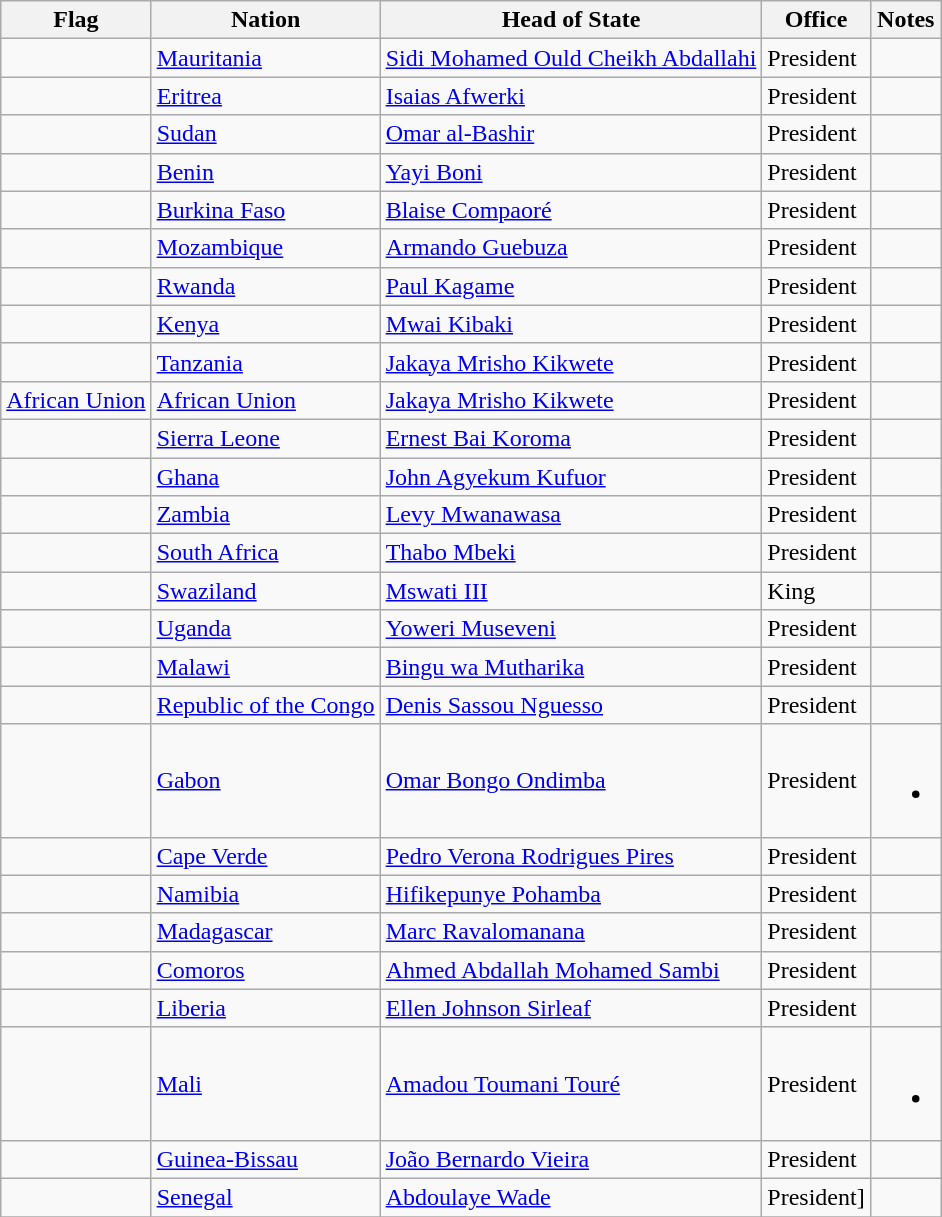<table class="wikitable sortable">
<tr>
<th>Flag</th>
<th>Nation</th>
<th>Head of State</th>
<th>Office</th>
<th>Notes</th>
</tr>
<tr>
<td></td>
<td><a href='#'>Mauritania</a></td>
<td><a href='#'>Sidi Mohamed Ould Cheikh Abdallahi</a></td>
<td>President</td>
<td></td>
</tr>
<tr>
<td></td>
<td><a href='#'>Eritrea</a></td>
<td><a href='#'>Isaias Afwerki</a></td>
<td>President</td>
<td></td>
</tr>
<tr>
<td></td>
<td><a href='#'>Sudan</a></td>
<td><a href='#'>Omar al-Bashir</a></td>
<td>President</td>
<td></td>
</tr>
<tr>
<td></td>
<td><a href='#'>Benin</a></td>
<td><a href='#'>Yayi Boni</a></td>
<td>President</td>
<td></td>
</tr>
<tr>
<td></td>
<td><a href='#'>Burkina Faso</a></td>
<td><a href='#'>Blaise Compaoré</a></td>
<td>President</td>
<td></td>
</tr>
<tr>
<td></td>
<td><a href='#'>Mozambique</a></td>
<td><a href='#'>Armando Guebuza</a></td>
<td>President</td>
<td></td>
</tr>
<tr>
<td></td>
<td><a href='#'>Rwanda</a></td>
<td><a href='#'>Paul Kagame</a></td>
<td>President</td>
<td></td>
</tr>
<tr>
<td></td>
<td><a href='#'>Kenya</a></td>
<td><a href='#'>Mwai Kibaki</a></td>
<td>President</td>
<td></td>
</tr>
<tr>
<td></td>
<td><a href='#'>Tanzania</a></td>
<td><a href='#'>Jakaya Mrisho Kikwete</a></td>
<td>President</td>
<td></td>
</tr>
<tr>
<td><a href='#'>African Union</a></td>
<td><a href='#'>African Union</a></td>
<td><a href='#'>Jakaya Mrisho Kikwete</a></td>
<td>President</td>
<td></td>
</tr>
<tr>
<td></td>
<td><a href='#'>Sierra Leone</a></td>
<td><a href='#'>Ernest Bai Koroma</a></td>
<td>President</td>
<td></td>
</tr>
<tr>
<td></td>
<td><a href='#'>Ghana</a></td>
<td><a href='#'>John Agyekum Kufuor</a></td>
<td>President</td>
<td></td>
</tr>
<tr>
<td></td>
<td><a href='#'>Zambia</a></td>
<td><a href='#'>Levy Mwanawasa</a></td>
<td>President</td>
<td></td>
</tr>
<tr>
<td></td>
<td><a href='#'>South Africa</a></td>
<td><a href='#'>Thabo Mbeki</a></td>
<td>President</td>
<td></td>
</tr>
<tr>
<td></td>
<td><a href='#'>Swaziland</a></td>
<td><a href='#'>Mswati III</a></td>
<td>King</td>
<td></td>
</tr>
<tr>
<td></td>
<td><a href='#'>Uganda</a></td>
<td><a href='#'>Yoweri Museveni</a></td>
<td>President</td>
<td></td>
</tr>
<tr>
<td></td>
<td><a href='#'>Malawi</a></td>
<td><a href='#'>Bingu wa Mutharika</a></td>
<td>President</td>
<td></td>
</tr>
<tr>
<td></td>
<td><a href='#'>Republic of the Congo</a></td>
<td><a href='#'>Denis Sassou Nguesso</a></td>
<td>President</td>
<td></td>
</tr>
<tr>
<td></td>
<td><a href='#'>Gabon</a></td>
<td><a href='#'>Omar Bongo Ondimba</a></td>
<td>President</td>
<td><br><ul><li></li></ul></td>
</tr>
<tr>
<td></td>
<td><a href='#'>Cape Verde</a></td>
<td><a href='#'>Pedro Verona Rodrigues Pires</a></td>
<td>President</td>
<td></td>
</tr>
<tr>
<td></td>
<td><a href='#'>Namibia</a></td>
<td><a href='#'>Hifikepunye Pohamba</a></td>
<td>President</td>
<td></td>
</tr>
<tr>
<td></td>
<td><a href='#'>Madagascar</a></td>
<td><a href='#'>Marc Ravalomanana</a></td>
<td>President</td>
<td></td>
</tr>
<tr>
<td></td>
<td><a href='#'>Comoros</a></td>
<td><a href='#'>Ahmed Abdallah Mohamed Sambi</a></td>
<td>President</td>
<td></td>
</tr>
<tr>
<td></td>
<td><a href='#'>Liberia</a></td>
<td><a href='#'>Ellen Johnson Sirleaf</a></td>
<td>President</td>
<td></td>
</tr>
<tr>
<td></td>
<td><a href='#'>Mali</a></td>
<td><a href='#'>Amadou Toumani Touré</a></td>
<td>President</td>
<td><br><ul><li></li></ul></td>
</tr>
<tr>
<td></td>
<td><a href='#'>Guinea-Bissau</a></td>
<td><a href='#'>João Bernardo Vieira</a></td>
<td>President</td>
<td></td>
</tr>
<tr>
<td></td>
<td><a href='#'>Senegal</a></td>
<td><a href='#'>Abdoulaye Wade</a></td>
<td>President]</td>
<td></td>
</tr>
<tr>
</tr>
</table>
